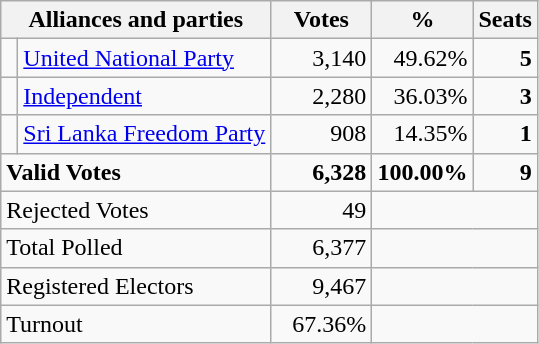<table class="wikitable" border="1" style="text-align:right;">
<tr>
<th valign=bottom align=left colspan=2>Alliances and parties</th>
<th valign=bottom align=center width="60">Votes</th>
<th valign=bottom align=center width="50">%</th>
<th valign=bottom align=center>Seats</th>
</tr>
<tr>
<td bgcolor=> </td>
<td align=left><a href='#'>United National Party</a></td>
<td>3,140</td>
<td>49.62%</td>
<td><strong>5</strong></td>
</tr>
<tr>
<td></td>
<td align=left><a href='#'>Independent</a></td>
<td>2,280</td>
<td>36.03%</td>
<td><strong>3</strong></td>
</tr>
<tr>
<td bgcolor=> </td>
<td align=left><a href='#'>Sri Lanka Freedom Party</a></td>
<td>908</td>
<td>14.35%</td>
<td><strong>1</strong></td>
</tr>
<tr>
<td colspan=2 align=left><strong>Valid Votes</strong></td>
<td><strong>6,328</strong></td>
<td><strong>100.00%</strong></td>
<td><strong>9</strong></td>
</tr>
<tr>
<td colspan=2 align=left>Rejected Votes</td>
<td>49</td>
<td colspan=2></td>
</tr>
<tr>
<td colspan=2 align=left>Total Polled</td>
<td>6,377</td>
<td colspan=2></td>
</tr>
<tr>
<td colspan=2 align=left>Registered Electors</td>
<td>9,467</td>
<td colspan=2></td>
</tr>
<tr>
<td colspan=2 align=left>Turnout</td>
<td>67.36%</td>
<td colspan=2></td>
</tr>
</table>
